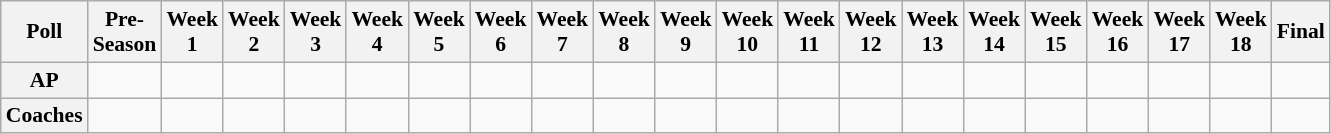<table class="wikitable" style="white-space:nowrap;font-size:90%">
<tr>
<th>Poll</th>
<th>Pre-<br>Season</th>
<th>Week<br>1</th>
<th>Week<br>2</th>
<th>Week<br>3</th>
<th>Week<br>4</th>
<th>Week<br>5</th>
<th>Week<br>6</th>
<th>Week<br>7</th>
<th>Week<br>8</th>
<th>Week<br>9</th>
<th>Week<br>10</th>
<th>Week<br>11</th>
<th>Week<br>12</th>
<th>Week<br>13</th>
<th>Week<br>14</th>
<th>Week<br>15</th>
<th>Week<br>16</th>
<th>Week<br>17</th>
<th>Week<br>18</th>
<th>Final</th>
</tr>
<tr style="text-align:center;">
<th>AP</th>
<td></td>
<td></td>
<td></td>
<td></td>
<td></td>
<td></td>
<td></td>
<td></td>
<td></td>
<td></td>
<td></td>
<td></td>
<td></td>
<td></td>
<td></td>
<td></td>
<td></td>
<td></td>
<td></td>
<td></td>
</tr>
<tr style="text-align:center;">
<th>Coaches</th>
<td></td>
<td style="background:##FFF;"></td>
<td></td>
<td></td>
<td></td>
<td></td>
<td></td>
<td></td>
<td></td>
<td></td>
<td></td>
<td></td>
<td></td>
<td></td>
<td></td>
<td></td>
<td></td>
<td></td>
<td></td>
<td></td>
</tr>
</table>
